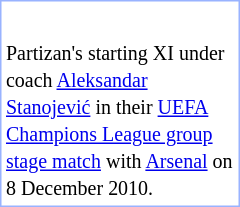<table style="float: right; width: 160px; border: #99B3FF solid 1px">
<tr>
<td><div><br>











</div></td>
</tr>
<tr>
<td><small>Partizan's starting XI under coach <a href='#'>Aleksandar Stanojević</a> in their <a href='#'>UEFA Champions League group stage match</a> with <a href='#'>Arsenal</a> on 8 December 2010.</small></td>
</tr>
</table>
